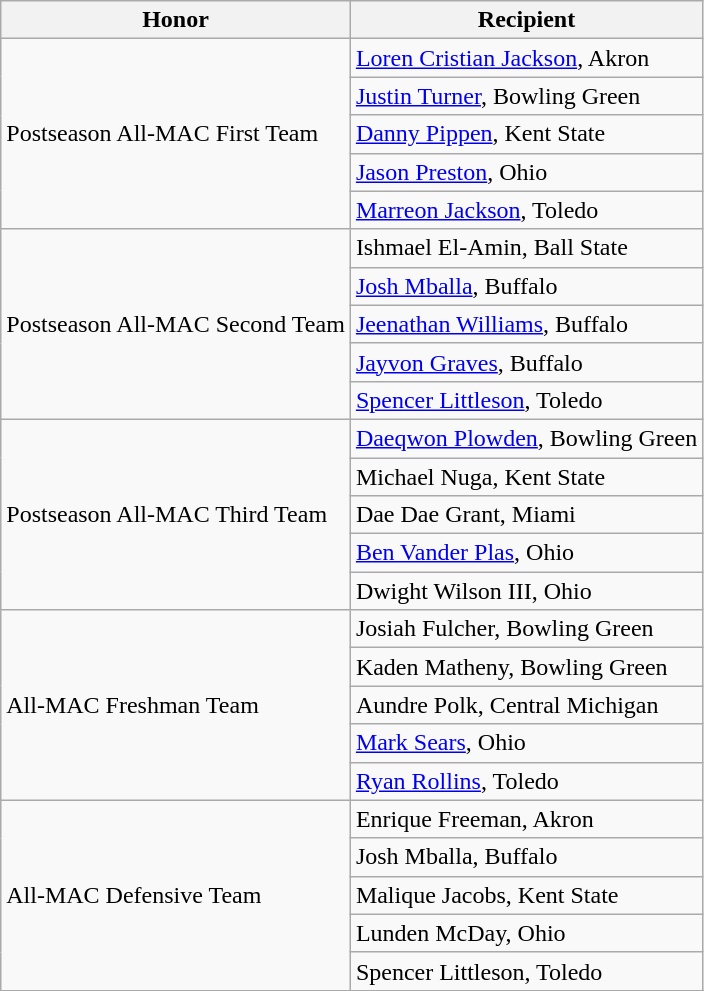<table class="wikitable" border="1">
<tr>
<th>Honor</th>
<th>Recipient</th>
</tr>
<tr>
<td rowspan=5 valign=middle>Postseason All-MAC First Team</td>
<td><a href='#'>Loren Cristian Jackson</a>, Akron</td>
</tr>
<tr>
<td><a href='#'>Justin Turner</a>, Bowling Green</td>
</tr>
<tr>
<td><a href='#'>Danny Pippen</a>, Kent State</td>
</tr>
<tr>
<td><a href='#'>Jason Preston</a>, Ohio</td>
</tr>
<tr>
<td><a href='#'>Marreon Jackson</a>, Toledo</td>
</tr>
<tr>
<td rowspan=5 valign=middle>Postseason All-MAC Second Team</td>
<td>Ishmael El-Amin, Ball State</td>
</tr>
<tr>
<td><a href='#'>Josh Mballa</a>, Buffalo</td>
</tr>
<tr>
<td><a href='#'>Jeenathan Williams</a>, Buffalo</td>
</tr>
<tr>
<td><a href='#'>Jayvon Graves</a>, Buffalo</td>
</tr>
<tr>
<td><a href='#'>Spencer Littleson</a>, Toledo</td>
</tr>
<tr>
<td rowspan=5 valign=middle>Postseason All-MAC Third Team</td>
<td><a href='#'>Daeqwon Plowden</a>, Bowling Green</td>
</tr>
<tr>
<td>Michael Nuga, Kent State</td>
</tr>
<tr>
<td>Dae Dae Grant, Miami</td>
</tr>
<tr>
<td><a href='#'>Ben Vander Plas</a>, Ohio</td>
</tr>
<tr>
<td>Dwight Wilson III, Ohio</td>
</tr>
<tr>
<td rowspan=5 valign=middle>All-MAC Freshman Team</td>
<td>Josiah Fulcher, Bowling Green</td>
</tr>
<tr>
<td>Kaden Matheny, Bowling Green</td>
</tr>
<tr>
<td>Aundre Polk, Central Michigan</td>
</tr>
<tr>
<td><a href='#'>Mark Sears</a>, Ohio</td>
</tr>
<tr>
<td><a href='#'>Ryan Rollins</a>, Toledo</td>
</tr>
<tr>
<td rowspan=5 valign=middle>All-MAC Defensive Team</td>
<td>Enrique Freeman, Akron</td>
</tr>
<tr>
<td>Josh Mballa, Buffalo</td>
</tr>
<tr>
<td>Malique Jacobs, Kent State</td>
</tr>
<tr>
<td>Lunden McDay, Ohio</td>
</tr>
<tr>
<td>Spencer Littleson, Toledo</td>
</tr>
<tr>
</tr>
</table>
